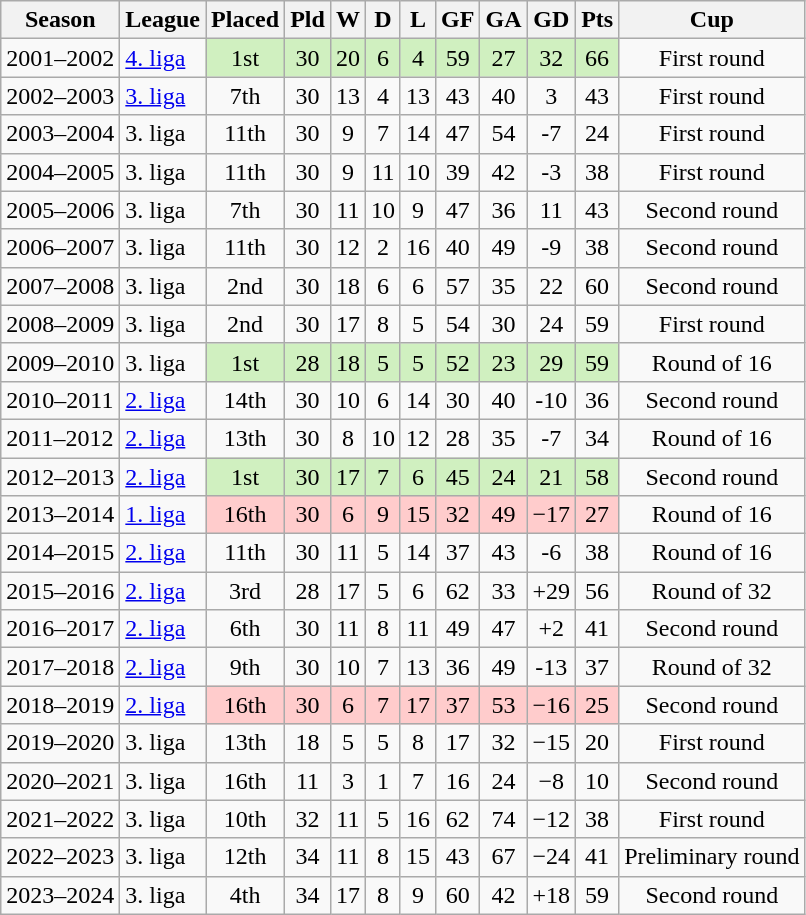<table class="wikitable sortable">
<tr>
<th>Season</th>
<th>League</th>
<th>Placed</th>
<th>Pld</th>
<th>W</th>
<th>D</th>
<th>L</th>
<th>GF</th>
<th>GA</th>
<th>GD</th>
<th>Pts</th>
<th>Cup</th>
</tr>
<tr>
<td>2001–2002</td>
<td><a href='#'>4. liga</a></td>
<td style="background: #D0F0C0; text-align:center">1st</td>
<td style="background: #D0F0C0; text-align:center">30</td>
<td style="background: #D0F0C0; text-align:center">20</td>
<td style="background: #D0F0C0; text-align:center">6</td>
<td style="background: #D0F0C0; text-align:center">4</td>
<td style="background: #D0F0C0; text-align:center">59</td>
<td style="background: #D0F0C0; text-align:center">27</td>
<td style="background: #D0F0C0; text-align:center">32</td>
<td style="background: #D0F0C0; text-align:center">66</td>
<td style="text-align:center">First round</td>
</tr>
<tr>
<td>2002–2003</td>
<td><a href='#'>3. liga</a></td>
<td style="text-align:center">7th</td>
<td style="text-align:center">30</td>
<td style="text-align:center">13</td>
<td style="text-align:center">4</td>
<td style="text-align:center">13</td>
<td style="text-align:center">43</td>
<td style="text-align:center">40</td>
<td style="text-align:center">3</td>
<td style="text-align:center">43</td>
<td style="text-align:center">First round</td>
</tr>
<tr>
<td>2003–2004</td>
<td>3. liga</td>
<td style="text-align:center">11th</td>
<td style="text-align:center">30</td>
<td style="text-align:center">9</td>
<td style="text-align:center">7</td>
<td style="text-align:center">14</td>
<td style="text-align:center">47</td>
<td style="text-align:center">54</td>
<td style="text-align:center">-7</td>
<td style="text-align:center">24</td>
<td style="text-align:center">First round</td>
</tr>
<tr>
<td>2004–2005</td>
<td>3. liga</td>
<td style="text-align:center">11th</td>
<td style="text-align:center">30</td>
<td style="text-align:center">9</td>
<td style="text-align:center">11</td>
<td style="text-align:center">10</td>
<td style="text-align:center">39</td>
<td style="text-align:center">42</td>
<td style="text-align:center">-3</td>
<td style="text-align:center">38</td>
<td style="text-align:center">First round</td>
</tr>
<tr>
<td>2005–2006</td>
<td>3. liga</td>
<td style="text-align:center">7th</td>
<td style="text-align:center">30</td>
<td style="text-align:center">11</td>
<td style="text-align:center">10</td>
<td style="text-align:center">9</td>
<td style="text-align:center">47</td>
<td style="text-align:center">36</td>
<td style="text-align:center">11</td>
<td style="text-align:center">43</td>
<td style="text-align:center">Second round</td>
</tr>
<tr>
<td>2006–2007</td>
<td>3. liga</td>
<td style="text-align:center">11th</td>
<td style="text-align:center">30</td>
<td style="text-align:center">12</td>
<td style="text-align:center">2</td>
<td style="text-align:center">16</td>
<td style="text-align:center">40</td>
<td style="text-align:center">49</td>
<td style="text-align:center">-9</td>
<td style="text-align:center">38</td>
<td style="text-align:center">Second round</td>
</tr>
<tr>
<td>2007–2008</td>
<td>3. liga</td>
<td style="text-align:center">2nd</td>
<td style="text-align:center">30</td>
<td style="text-align:center">18</td>
<td style="text-align:center">6</td>
<td style="text-align:center">6</td>
<td style="text-align:center">57</td>
<td style="text-align:center">35</td>
<td style="text-align:center">22</td>
<td style="text-align:center">60</td>
<td style="text-align:center">Second round</td>
</tr>
<tr>
<td>2008–2009</td>
<td>3. liga</td>
<td style="text-align:center">2nd</td>
<td style="text-align:center">30</td>
<td style="text-align:center">17</td>
<td style="text-align:center">8</td>
<td style="text-align:center">5</td>
<td style="text-align:center">54</td>
<td style="text-align:center">30</td>
<td style="text-align:center">24</td>
<td style="text-align:center">59</td>
<td style="text-align:center">First round</td>
</tr>
<tr>
<td>2009–2010</td>
<td>3. liga</td>
<td style="background: #D0F0C0; text-align:center">1st</td>
<td style="background: #D0F0C0; text-align:center">28</td>
<td style="background: #D0F0C0; text-align:center">18</td>
<td style="background: #D0F0C0; text-align:center">5</td>
<td style="background: #D0F0C0; text-align:center">5</td>
<td style="background: #D0F0C0; text-align:center">52</td>
<td style="background: #D0F0C0; text-align:center">23</td>
<td style="background: #D0F0C0; text-align:center">29</td>
<td style="background: #D0F0C0; text-align:center">59</td>
<td style="text-align:center">Round of 16</td>
</tr>
<tr>
<td>2010–2011</td>
<td><a href='#'>2. liga</a></td>
<td style="text-align:center">14th</td>
<td style="text-align:center">30</td>
<td style="text-align:center">10</td>
<td style="text-align:center">6</td>
<td style="text-align:center">14</td>
<td style="text-align:center">30</td>
<td style="text-align:center">40</td>
<td style="text-align:center">-10</td>
<td style="text-align:center">36</td>
<td style="text-align:center">Second round</td>
</tr>
<tr>
<td>2011–2012</td>
<td><a href='#'>2. liga</a></td>
<td style="text-align:center">13th</td>
<td style="text-align:center">30</td>
<td style="text-align:center">8</td>
<td style="text-align:center">10</td>
<td style="text-align:center">12</td>
<td style="text-align:center">28</td>
<td style="text-align:center">35</td>
<td style="text-align:center">-7</td>
<td style="text-align:center">34</td>
<td style="text-align:center">Round of 16</td>
</tr>
<tr>
<td>2012–2013</td>
<td><a href='#'>2. liga</a></td>
<td style="background: #D0F0C0; text-align:center">1st</td>
<td style="background: #D0F0C0; text-align:center">30</td>
<td style="background: #D0F0C0; text-align:center">17</td>
<td style="background: #D0F0C0; text-align:center">7</td>
<td style="background: #D0F0C0; text-align:center">6</td>
<td style="background: #D0F0C0; text-align:center">45</td>
<td style="background: #D0F0C0; text-align:center">24</td>
<td style="background: #D0F0C0; text-align:center">21</td>
<td style="background: #D0F0C0; text-align:center">58</td>
<td style="text-align:center">Second round</td>
</tr>
<tr>
<td>2013–2014</td>
<td><a href='#'>1. liga</a></td>
<td style="background:#fcc; text-align:center">16th</td>
<td style="background:#fcc; text-align:center">30</td>
<td style="background:#fcc; text-align:center">6</td>
<td style="background:#fcc; text-align:center">9</td>
<td style="background:#fcc; text-align:center">15</td>
<td style="background:#fcc; text-align:center">32</td>
<td style="background:#fcc; text-align:center">49</td>
<td style="background:#fcc; text-align:center">−17</td>
<td style="background:#fcc; text-align:center">27</td>
<td style="text-align:center">Round of 16</td>
</tr>
<tr>
<td>2014–2015</td>
<td><a href='#'>2. liga</a></td>
<td style="text-align:center">11th</td>
<td style="text-align:center">30</td>
<td style="text-align:center">11</td>
<td style="text-align:center">5</td>
<td style="text-align:center">14</td>
<td style="text-align:center">37</td>
<td style="text-align:center">43</td>
<td style="text-align:center">-6</td>
<td style="text-align:center">38</td>
<td style="text-align:center">Round of 16</td>
</tr>
<tr>
<td>2015–2016</td>
<td><a href='#'>2. liga</a></td>
<td style="text-align:center">3rd</td>
<td style="text-align:center">28</td>
<td style="text-align:center">17</td>
<td style="text-align:center">5</td>
<td style="text-align:center">6</td>
<td style="text-align:center">62</td>
<td style="text-align:center">33</td>
<td style="text-align:center">+29</td>
<td style="text-align:center">56</td>
<td style="text-align:center">Round of 32</td>
</tr>
<tr>
<td>2016–2017</td>
<td><a href='#'>2. liga</a></td>
<td style="text-align:center">6th</td>
<td style="text-align:center">30</td>
<td style="text-align:center">11</td>
<td style="text-align:center">8</td>
<td style="text-align:center">11</td>
<td style="text-align:center">49</td>
<td style="text-align:center">47</td>
<td style="text-align:center">+2</td>
<td style="text-align:center">41</td>
<td style="text-align:center">Second round</td>
</tr>
<tr>
<td>2017–2018</td>
<td><a href='#'>2. liga</a></td>
<td style="text-align:center">9th</td>
<td style="text-align:center">30</td>
<td style="text-align:center">10</td>
<td style="text-align:center">7</td>
<td style="text-align:center">13</td>
<td style="text-align:center">36</td>
<td style="text-align:center">49</td>
<td style="text-align:center">-13</td>
<td style="text-align:center">37</td>
<td style="text-align:center">Round of 32</td>
</tr>
<tr>
<td>2018–2019</td>
<td><a href='#'>2. liga</a></td>
<td style="background:#fcc; text-align:center">16th</td>
<td style="background:#fcc; text-align:center">30</td>
<td style="background:#fcc; text-align:center">6</td>
<td style="background:#fcc; text-align:center">7</td>
<td style="background:#fcc; text-align:center">17</td>
<td style="background:#fcc; text-align:center">37</td>
<td style="background:#fcc; text-align:center">53</td>
<td style="background:#fcc; text-align:center">−16</td>
<td style="background:#fcc; text-align:center">25</td>
<td style="text-align:center">Second round</td>
</tr>
<tr>
<td>2019–2020</td>
<td>3. liga</td>
<td style="text-align:center">13th</td>
<td style="text-align:center">18</td>
<td style="text-align:center">5</td>
<td style="text-align:center">5</td>
<td style="text-align:center">8</td>
<td style="text-align:center">17</td>
<td style="text-align:center">32</td>
<td style="text-align:center">−15</td>
<td style="text-align:center">20</td>
<td style="text-align:center">First round</td>
</tr>
<tr>
<td>2020–2021</td>
<td>3. liga</td>
<td style="text-align:center">16th</td>
<td style="text-align:center">11</td>
<td style="text-align:center">3</td>
<td style="text-align:center">1</td>
<td style="text-align:center">7</td>
<td style="text-align:center">16</td>
<td style="text-align:center">24</td>
<td style="text-align:center">−8</td>
<td style="text-align:center">10</td>
<td style="text-align:center">Second round</td>
</tr>
<tr>
<td>2021–2022</td>
<td>3. liga</td>
<td style="text-align:center">10th</td>
<td style="text-align:center">32</td>
<td style="text-align:center">11</td>
<td style="text-align:center">5</td>
<td style="text-align:center">16</td>
<td style="text-align:center">62</td>
<td style="text-align:center">74</td>
<td style="text-align:center">−12</td>
<td style="text-align:center">38</td>
<td style="text-align:center">First round</td>
</tr>
<tr>
<td>2022–2023</td>
<td>3. liga</td>
<td style="text-align:center">12th</td>
<td style="text-align:center">34</td>
<td style="text-align:center">11</td>
<td style="text-align:center">8</td>
<td style="text-align:center">15</td>
<td style="text-align:center">43</td>
<td style="text-align:center">67</td>
<td style="text-align:center">−24</td>
<td style="text-align:center">41</td>
<td style="text-align:center">Preliminary round</td>
</tr>
<tr>
<td>2023–2024</td>
<td>3. liga</td>
<td style="text-align:center">4th</td>
<td style="text-align:center">34</td>
<td style="text-align:center">17</td>
<td style="text-align:center">8</td>
<td style="text-align:center">9</td>
<td style="text-align:center">60</td>
<td style="text-align:center">42</td>
<td style="text-align:center">+18</td>
<td style="text-align:center">59</td>
<td style="text-align:center">Second round</td>
</tr>
</table>
